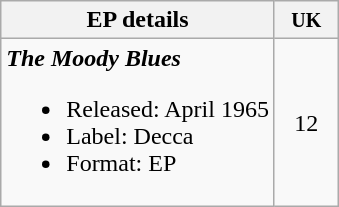<table class="wikitable">
<tr>
<th scope="col">EP details</th>
<th scope="col" width="35"><small>UK</small></th>
</tr>
<tr>
<td><strong><em>The Moody Blues</em></strong><br><ul><li>Released: April 1965</li><li>Label: Decca</li><li>Format: EP</li></ul></td>
<td style="text-align:center">12</td>
</tr>
</table>
